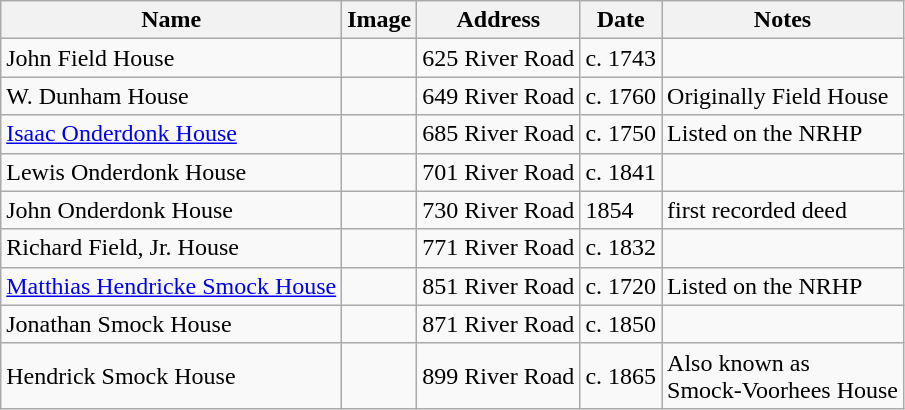<table class="wikitable">
<tr>
<th>Name</th>
<th>Image</th>
<th>Address</th>
<th>Date</th>
<th>Notes</th>
</tr>
<tr>
<td>John Field House</td>
<td></td>
<td>625 River Road</td>
<td>c. 1743</td>
<td></td>
</tr>
<tr>
<td>W. Dunham House</td>
<td></td>
<td>649 River Road</td>
<td>c. 1760</td>
<td>Originally Field House</td>
</tr>
<tr>
<td><a href='#'>Isaac Onderdonk House</a></td>
<td></td>
<td>685 River Road</td>
<td>c. 1750</td>
<td>Listed on the NRHP</td>
</tr>
<tr>
<td>Lewis Onderdonk House</td>
<td></td>
<td>701 River Road</td>
<td>c. 1841</td>
<td></td>
</tr>
<tr>
<td>John Onderdonk House</td>
<td></td>
<td>730 River Road</td>
<td>1854</td>
<td>first recorded deed</td>
</tr>
<tr>
<td>Richard Field, Jr. House</td>
<td></td>
<td>771 River Road</td>
<td>c. 1832</td>
<td></td>
</tr>
<tr>
<td><a href='#'>Matthias Hendricke Smock House</a></td>
<td></td>
<td>851 River Road</td>
<td>c. 1720</td>
<td>Listed on the NRHP</td>
</tr>
<tr>
<td>Jonathan Smock House</td>
<td></td>
<td>871 River Road</td>
<td>c. 1850</td>
<td></td>
</tr>
<tr>
<td>Hendrick Smock House</td>
<td></td>
<td>899 River Road</td>
<td>c. 1865</td>
<td>Also known as<br>Smock-Voorhees House</td>
</tr>
</table>
